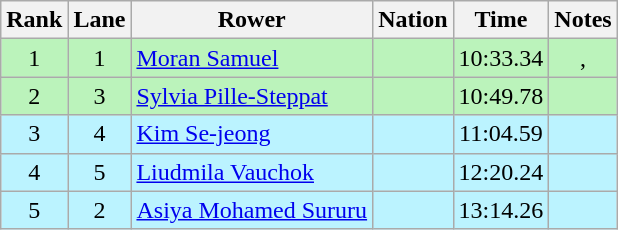<table class="wikitable sortable" style="text-align:center">
<tr>
<th>Rank</th>
<th>Lane</th>
<th>Rower</th>
<th>Nation</th>
<th>Time</th>
<th>Notes</th>
</tr>
<tr bgcolor=bbf3bb>
<td>1</td>
<td>1</td>
<td align=left><a href='#'>Moran Samuel</a></td>
<td align=left></td>
<td>10:33.34</td>
<td>, </td>
</tr>
<tr bgcolor=bbf3bb>
<td>2</td>
<td>3</td>
<td align=left><a href='#'>Sylvia Pille-Steppat</a></td>
<td align=left></td>
<td>10:49.78</td>
<td></td>
</tr>
<tr bgcolor=bbf3ff>
<td>3</td>
<td>4</td>
<td align=left><a href='#'>Kim Se-jeong</a></td>
<td align=left></td>
<td>11:04.59</td>
<td></td>
</tr>
<tr bgcolor=bbf3ff>
<td>4</td>
<td>5</td>
<td align=left><a href='#'>Liudmila Vauchok</a></td>
<td align=left></td>
<td>12:20.24</td>
<td></td>
</tr>
<tr bgcolor=bbf3ff>
<td>5</td>
<td>2</td>
<td align=left><a href='#'>Asiya Mohamed Sururu</a></td>
<td align=left></td>
<td>13:14.26</td>
<td></td>
</tr>
</table>
